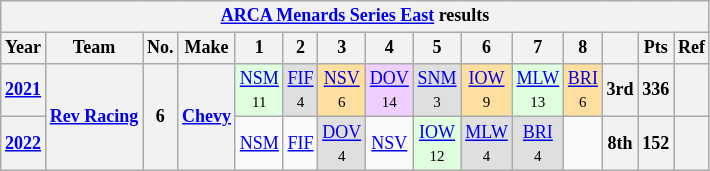<table class="wikitable" style="text-align:center; font-size:75%">
<tr>
<th colspan=19><a href='#'>ARCA Menards Series East</a> results</th>
</tr>
<tr>
<th>Year</th>
<th>Team</th>
<th>No.</th>
<th>Make</th>
<th>1</th>
<th>2</th>
<th>3</th>
<th>4</th>
<th>5</th>
<th>6</th>
<th>7</th>
<th>8</th>
<th></th>
<th>Pts</th>
<th>Ref</th>
</tr>
<tr>
<th><a href='#'>2021</a></th>
<th rowspan=2><a href='#'>Rev Racing</a></th>
<th rowspan=2>6</th>
<th rowspan=2><a href='#'>Chevy</a></th>
<td style="background:#DFFFDF;"><a href='#'>NSM</a><br><small>11</small></td>
<td style="background:#DFDFDF;"><a href='#'>FIF</a><br><small>4</small></td>
<td style="background:#FFDF9F;"><a href='#'>NSV</a><br><small>6</small></td>
<td style="background:#EFCFFF;"><a href='#'>DOV</a><br><small>14</small></td>
<td style="background:#DFDFDF;"><a href='#'>SNM</a><br><small>3</small></td>
<td style="background:#FFDF9F;"><a href='#'>IOW</a><br><small>9</small></td>
<td style="background:#DFFFDF;"><a href='#'>MLW</a><br><small>13</small></td>
<td style="background:#FFDF9F;"><a href='#'>BRI</a><br><small>6</small></td>
<th>3rd</th>
<th>336</th>
<th></th>
</tr>
<tr>
<th><a href='#'>2022</a></th>
<td><a href='#'>NSM</a></td>
<td><a href='#'>FIF</a></td>
<td style="background:#DFDFDF;"><a href='#'>DOV</a><br><small>4</small></td>
<td><a href='#'>NSV</a></td>
<td style="background:#DFFFDF;"><a href='#'>IOW</a><br><small>12</small></td>
<td style="background:#DFDFDF;"><a href='#'>MLW</a><br><small>4</small></td>
<td style="background:#DFDFDF;"><a href='#'>BRI</a><br><small>4</small></td>
<td></td>
<th>8th</th>
<th>152</th>
<th></th>
</tr>
</table>
